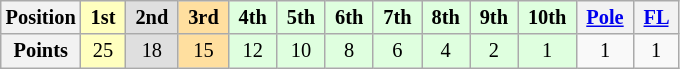<table class="wikitable" style="font-size:85%; text-align:center">
<tr>
<th>Position</th>
<td style="background:#ffffbf;"> <strong>1st</strong> </td>
<td style="background:#dfdfdf;"> <strong>2nd</strong> </td>
<td style="background:#ffdf9f;"> <strong>3rd</strong> </td>
<td style="background:#dfffdf;"> <strong>4th</strong> </td>
<td style="background:#dfffdf;"> <strong>5th</strong> </td>
<td style="background:#dfffdf;"> <strong>6th</strong> </td>
<td style="background:#dfffdf;"> <strong>7th</strong> </td>
<td style="background:#dfffdf;"> <strong>8th</strong> </td>
<td style="background:#dfffdf;"> <strong>9th</strong> </td>
<td style="background:#dfffdf;"> <strong>10th</strong> </td>
<th> <strong><a href='#'>Pole</a></strong> </th>
<th> <strong><a href='#'>FL</a></strong> </th>
</tr>
<tr>
<th>Points</th>
<td style="background:#ffffbf;">25</td>
<td style="background:#dfdfdf;">18</td>
<td style="background:#ffdf9f;">15</td>
<td style="background:#dfffdf;">12</td>
<td style="background:#dfffdf;">10</td>
<td style="background:#dfffdf;">8</td>
<td style="background:#dfffdf;">6</td>
<td style="background:#dfffdf;">4</td>
<td style="background:#dfffdf;">2</td>
<td style="background:#dfffdf;">1</td>
<td>1</td>
<td>1</td>
</tr>
</table>
